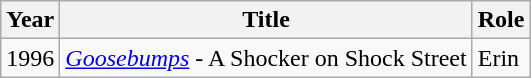<table class="wikitable sortable">
<tr>
<th>Year</th>
<th>Title</th>
<th>Role</th>
</tr>
<tr>
<td>1996</td>
<td><em><a href='#'>Goosebumps</a></em> - A Shocker on Shock Street</td>
<td>Erin</td>
</tr>
</table>
